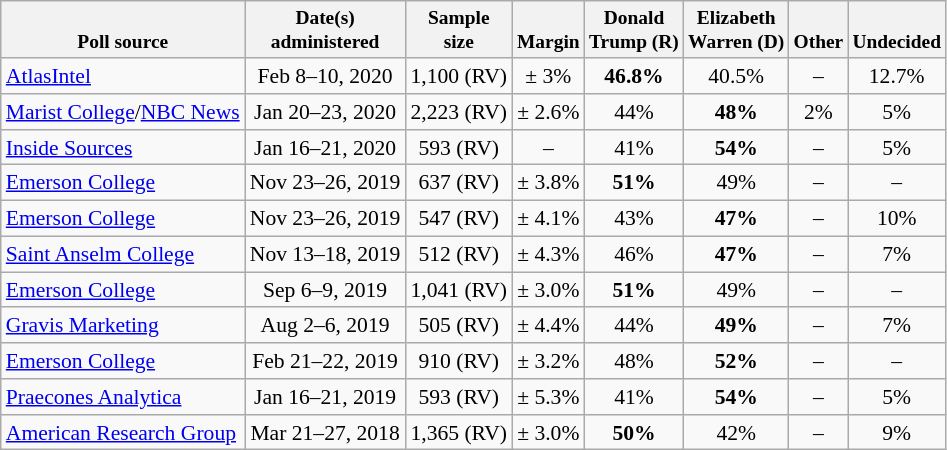<table class="wikitable" style="font-size:90%;text-align:center;">
<tr valign=bottom style="font-size:90%;">
<th>Poll source</th>
<th>Date(s)<br>administered</th>
<th>Sample<br>size</th>
<th>Margin<br></th>
<th>Donald<br>Trump (R)</th>
<th>Elizabeth<br>Warren (D)</th>
<th>Other</th>
<th>Undecided</th>
</tr>
<tr>
<td style="text-align:left;"><a href='#'>AtlasIntel</a></td>
<td>Feb 8–10, 2020</td>
<td>1,100 (RV)</td>
<td>± 3%</td>
<td><strong>46.8%</strong></td>
<td>40.5%</td>
<td>–</td>
<td>12.7%</td>
</tr>
<tr>
<td style="text-align:left;"><a href='#'>Marist College</a>/<a href='#'>NBC News</a></td>
<td>Jan 20–23, 2020</td>
<td>2,223 (RV)</td>
<td>± 2.6%</td>
<td>44%</td>
<td><strong>48%</strong></td>
<td>2%</td>
<td>5%</td>
</tr>
<tr>
<td style="text-align:left;"><a href='#'>Inside Sources</a></td>
<td>Jan 16–21, 2020</td>
<td>593 (RV)</td>
<td>–</td>
<td>41%</td>
<td><strong>54%</strong></td>
<td>–</td>
<td>5%</td>
</tr>
<tr>
<td style="text-align:left;"><a href='#'>Emerson College</a></td>
<td>Nov 23–26, 2019</td>
<td>637 (RV)</td>
<td>± 3.8%</td>
<td><strong>51%</strong></td>
<td>49%</td>
<td>–</td>
<td>–</td>
</tr>
<tr>
<td style="text-align:left;"><a href='#'>Emerson College</a></td>
<td>Nov 23–26, 2019</td>
<td>547 (RV)</td>
<td>± 4.1%</td>
<td>43%</td>
<td><strong>47%</strong></td>
<td>–</td>
<td>10%</td>
</tr>
<tr>
<td style="text-align:left;"><a href='#'>Saint Anselm College</a></td>
<td>Nov 13–18, 2019</td>
<td>512 (RV)</td>
<td>± 4.3%</td>
<td>46%</td>
<td><strong>47%</strong></td>
<td>–</td>
<td>7%</td>
</tr>
<tr>
<td style="text-align:left;"><a href='#'>Emerson College</a></td>
<td>Sep 6–9, 2019</td>
<td>1,041 (RV)</td>
<td>± 3.0%</td>
<td><strong>51%</strong></td>
<td>49%</td>
<td>–</td>
<td>–</td>
</tr>
<tr>
<td style="text-align:left;"><a href='#'>Gravis Marketing</a></td>
<td>Aug 2–6, 2019</td>
<td>505 (RV)</td>
<td>± 4.4%</td>
<td>44%</td>
<td><strong>49%</strong></td>
<td>–</td>
<td>7%</td>
</tr>
<tr>
<td style="text-align:left;"><a href='#'>Emerson College</a></td>
<td>Feb 21–22, 2019</td>
<td>910 (RV)</td>
<td>± 3.2%</td>
<td>48%</td>
<td><strong>52%</strong></td>
<td>–</td>
<td>–</td>
</tr>
<tr>
<td style="text-align:left;"><a href='#'>Praecones Analytica</a></td>
<td>Jan 16–21, 2019</td>
<td>593 (RV)</td>
<td>± 5.3%</td>
<td>41%</td>
<td><strong>54%</strong></td>
<td>–</td>
<td>5%</td>
</tr>
<tr>
<td style="text-align:left;"><a href='#'>American Research Group</a></td>
<td>Mar 21–27, 2018</td>
<td>1,365 (RV)</td>
<td>± 3.0%</td>
<td><strong>50%</strong></td>
<td>42%</td>
<td>–</td>
<td>9%</td>
</tr>
</table>
